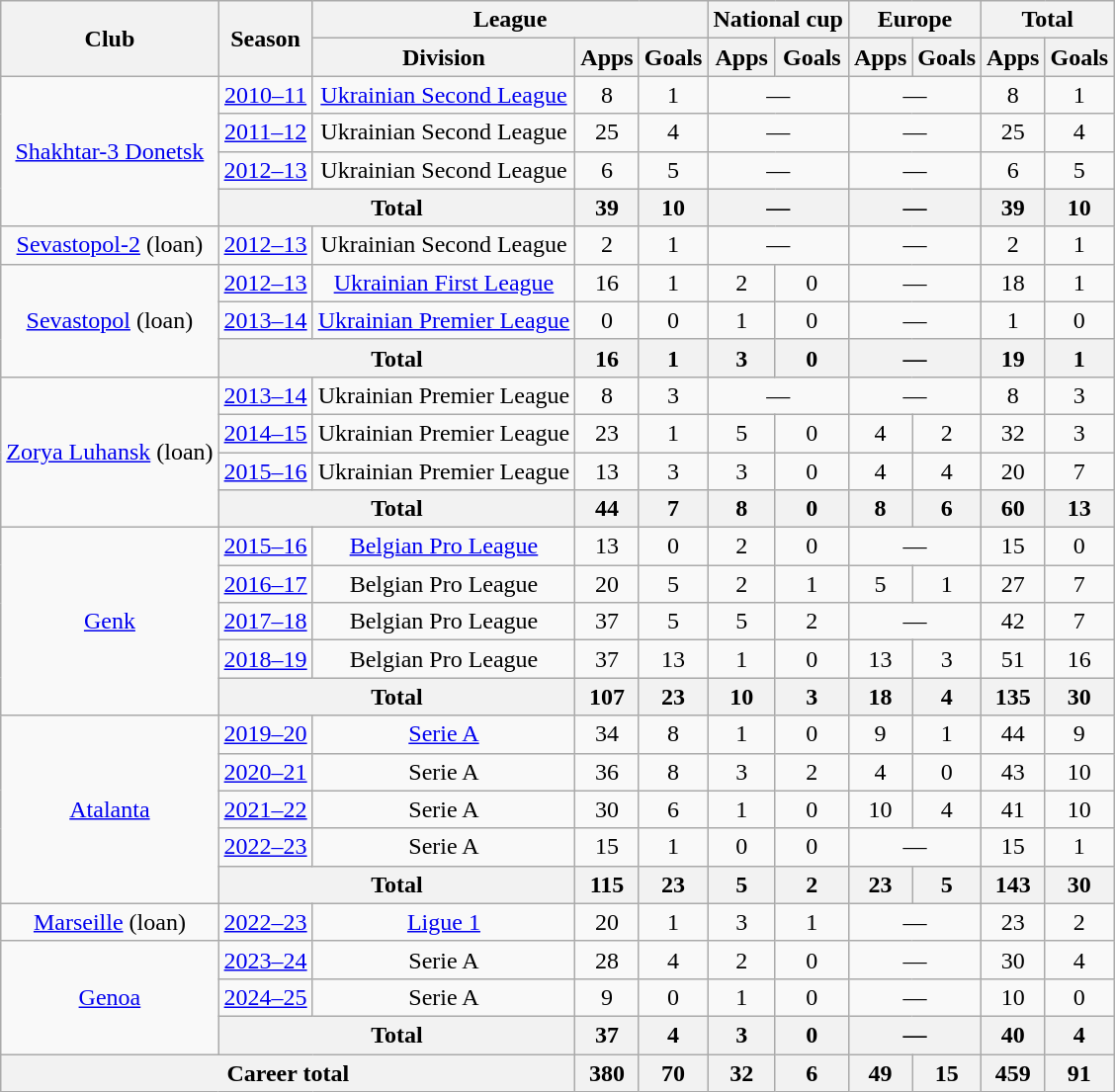<table class=wikitable style=text-align:center>
<tr>
<th rowspan=2>Club</th>
<th rowspan=2>Season</th>
<th colspan=3>League</th>
<th colspan=2>National cup</th>
<th colspan=2>Europe</th>
<th colspan=2>Total</th>
</tr>
<tr>
<th>Division</th>
<th>Apps</th>
<th>Goals</th>
<th>Apps</th>
<th>Goals</th>
<th>Apps</th>
<th>Goals</th>
<th>Apps</th>
<th>Goals</th>
</tr>
<tr>
<td rowspan=4><a href='#'>Shakhtar-3 Donetsk</a></td>
<td><a href='#'>2010–11</a></td>
<td><a href='#'>Ukrainian Second League</a></td>
<td>8</td>
<td>1</td>
<td colspan=2>—</td>
<td colspan=2>—</td>
<td>8</td>
<td>1</td>
</tr>
<tr>
<td><a href='#'>2011–12</a></td>
<td>Ukrainian Second League</td>
<td>25</td>
<td>4</td>
<td colspan=2>—</td>
<td colspan=2>—</td>
<td>25</td>
<td>4</td>
</tr>
<tr>
<td><a href='#'>2012–13</a></td>
<td>Ukrainian Second League</td>
<td>6</td>
<td>5</td>
<td colspan=2>—</td>
<td colspan=2>—</td>
<td>6</td>
<td>5</td>
</tr>
<tr>
<th colspan=2>Total</th>
<th>39</th>
<th>10</th>
<th colspan=2>—</th>
<th colspan=2>—</th>
<th>39</th>
<th>10</th>
</tr>
<tr>
<td><a href='#'>Sevastopol-2</a> (loan)</td>
<td><a href='#'>2012–13</a></td>
<td>Ukrainian Second League</td>
<td>2</td>
<td>1</td>
<td colspan=2>—</td>
<td colspan=2>—</td>
<td>2</td>
<td>1</td>
</tr>
<tr>
<td rowspan=3><a href='#'>Sevastopol</a> (loan)</td>
<td><a href='#'>2012–13</a></td>
<td><a href='#'>Ukrainian First League</a></td>
<td>16</td>
<td>1</td>
<td>2</td>
<td>0</td>
<td colspan=2>—</td>
<td>18</td>
<td>1</td>
</tr>
<tr>
<td><a href='#'>2013–14</a></td>
<td><a href='#'>Ukrainian Premier League</a></td>
<td>0</td>
<td>0</td>
<td>1</td>
<td>0</td>
<td colspan=2>—</td>
<td>1</td>
<td>0</td>
</tr>
<tr>
<th colspan=2>Total</th>
<th>16</th>
<th>1</th>
<th>3</th>
<th>0</th>
<th colspan=2>—</th>
<th>19</th>
<th>1</th>
</tr>
<tr>
<td rowspan=4><a href='#'>Zorya Luhansk</a> (loan)</td>
<td><a href='#'>2013–14</a></td>
<td>Ukrainian Premier League</td>
<td>8</td>
<td>3</td>
<td colspan=2>—</td>
<td colspan=2>—</td>
<td>8</td>
<td>3</td>
</tr>
<tr>
<td><a href='#'>2014–15</a></td>
<td>Ukrainian Premier League</td>
<td>23</td>
<td>1</td>
<td>5</td>
<td>0</td>
<td>4</td>
<td>2</td>
<td>32</td>
<td>3</td>
</tr>
<tr>
<td><a href='#'>2015–16</a></td>
<td>Ukrainian Premier League</td>
<td>13</td>
<td>3</td>
<td>3</td>
<td>0</td>
<td>4</td>
<td>4</td>
<td>20</td>
<td>7</td>
</tr>
<tr>
<th colspan=2>Total</th>
<th>44</th>
<th>7</th>
<th>8</th>
<th>0</th>
<th>8</th>
<th>6</th>
<th>60</th>
<th>13</th>
</tr>
<tr>
<td rowspan=5><a href='#'>Genk</a></td>
<td><a href='#'>2015–16</a></td>
<td><a href='#'>Belgian Pro League</a></td>
<td>13</td>
<td>0</td>
<td>2</td>
<td>0</td>
<td colspan=2>—</td>
<td>15</td>
<td>0</td>
</tr>
<tr>
<td><a href='#'>2016–17</a></td>
<td>Belgian Pro League</td>
<td>20</td>
<td>5</td>
<td>2</td>
<td>1</td>
<td>5</td>
<td>1</td>
<td>27</td>
<td>7</td>
</tr>
<tr>
<td><a href='#'>2017–18</a></td>
<td>Belgian Pro League</td>
<td>37</td>
<td>5</td>
<td>5</td>
<td>2</td>
<td colspan=2>—</td>
<td>42</td>
<td>7</td>
</tr>
<tr>
<td><a href='#'>2018–19</a></td>
<td>Belgian Pro League</td>
<td>37</td>
<td>13</td>
<td>1</td>
<td>0</td>
<td>13</td>
<td>3</td>
<td>51</td>
<td>16</td>
</tr>
<tr>
<th colspan=2>Total</th>
<th>107</th>
<th>23</th>
<th>10</th>
<th>3</th>
<th>18</th>
<th>4</th>
<th>135</th>
<th>30</th>
</tr>
<tr>
<td rowspan=5><a href='#'>Atalanta</a></td>
<td><a href='#'>2019–20</a></td>
<td><a href='#'>Serie A</a></td>
<td>34</td>
<td>8</td>
<td>1</td>
<td>0</td>
<td>9</td>
<td>1</td>
<td>44</td>
<td>9</td>
</tr>
<tr>
<td><a href='#'>2020–21</a></td>
<td>Serie A</td>
<td>36</td>
<td>8</td>
<td>3</td>
<td>2</td>
<td>4</td>
<td>0</td>
<td>43</td>
<td>10</td>
</tr>
<tr>
<td><a href='#'>2021–22</a></td>
<td>Serie A</td>
<td>30</td>
<td>6</td>
<td>1</td>
<td>0</td>
<td>10</td>
<td>4</td>
<td>41</td>
<td>10</td>
</tr>
<tr>
<td><a href='#'>2022–23</a></td>
<td>Serie A</td>
<td>15</td>
<td>1</td>
<td>0</td>
<td>0</td>
<td colspan=2>—</td>
<td>15</td>
<td>1</td>
</tr>
<tr>
<th colspan=2>Total</th>
<th>115</th>
<th>23</th>
<th>5</th>
<th>2</th>
<th>23</th>
<th>5</th>
<th>143</th>
<th>30</th>
</tr>
<tr>
<td><a href='#'>Marseille</a> (loan)</td>
<td><a href='#'>2022–23</a></td>
<td><a href='#'>Ligue 1</a></td>
<td>20</td>
<td>1</td>
<td>3</td>
<td>1</td>
<td colspan=2>—</td>
<td>23</td>
<td>2</td>
</tr>
<tr>
<td rowspan=3><a href='#'>Genoa</a></td>
<td><a href='#'>2023–24</a></td>
<td>Serie A</td>
<td>28</td>
<td>4</td>
<td>2</td>
<td>0</td>
<td colspan=2>—</td>
<td>30</td>
<td>4</td>
</tr>
<tr>
<td><a href='#'>2024–25</a></td>
<td>Serie A</td>
<td>9</td>
<td>0</td>
<td>1</td>
<td>0</td>
<td colspan=2>—</td>
<td>10</td>
<td>0</td>
</tr>
<tr>
<th colspan=2>Total</th>
<th>37</th>
<th>4</th>
<th>3</th>
<th>0</th>
<th colspan=2>—</th>
<th>40</th>
<th>4</th>
</tr>
<tr>
<th colspan=3>Career total</th>
<th>380</th>
<th>70</th>
<th>32</th>
<th>6</th>
<th>49</th>
<th>15</th>
<th>459</th>
<th>91</th>
</tr>
</table>
